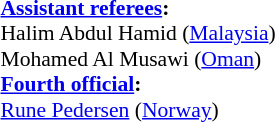<table style="width:100%; font-size:90%">
<tr>
<td><br><strong><a href='#'>Assistant referees</a>:</strong>
<br>Halim Abdul Hamid (<a href='#'>Malaysia</a>)
<br>Mohamed Al Musawi (<a href='#'>Oman</a>)
<br><strong><a href='#'>Fourth official</a>:</strong>
<br><a href='#'>Rune Pedersen</a> (<a href='#'>Norway</a>)</td>
</tr>
</table>
